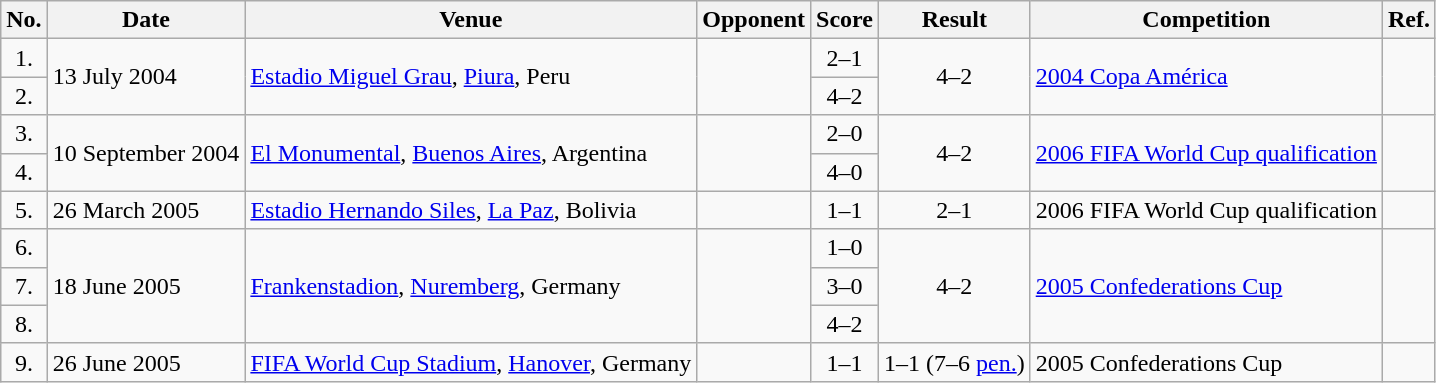<table class="wikitable" style="text-align:center">
<tr>
<th scope="col">No.</th>
<th scope="col">Date</th>
<th scope="col">Venue</th>
<th scope="col">Opponent</th>
<th scope="col">Score</th>
<th scope="col">Result</th>
<th scope="col">Competition</th>
<th scope="col">Ref.</th>
</tr>
<tr>
<td>1.</td>
<td rowspan="2" style="text-align:left">13 July 2004</td>
<td rowspan="2" style="text-align:left"><a href='#'>Estadio Miguel Grau</a>, <a href='#'>Piura</a>, Peru</td>
<td rowspan="2"></td>
<td>2–1</td>
<td rowspan="2">4–2</td>
<td rowspan="2" style="text-align:left"><a href='#'>2004 Copa América</a></td>
<td rowspan="2"></td>
</tr>
<tr>
<td>2.</td>
<td>4–2</td>
</tr>
<tr>
<td>3.</td>
<td rowspan="2" style="text-align:left">10 September 2004</td>
<td rowspan="2" style="text-align:left"><a href='#'>El Monumental</a>, <a href='#'>Buenos Aires</a>, Argentina</td>
<td rowspan="2"></td>
<td>2–0</td>
<td rowspan="2">4–2</td>
<td rowspan="2" style="text-align:left"><a href='#'>2006 FIFA World Cup qualification</a></td>
<td rowspan="2"></td>
</tr>
<tr>
<td>4.</td>
<td>4–0</td>
</tr>
<tr>
<td>5.</td>
<td style="text-align:left">26 March 2005</td>
<td style="text-align:left"><a href='#'>Estadio Hernando Siles</a>, <a href='#'>La Paz</a>, Bolivia</td>
<td></td>
<td>1–1</td>
<td>2–1</td>
<td style="text-align:left">2006 FIFA World Cup qualification</td>
<td></td>
</tr>
<tr>
<td>6.</td>
<td rowspan="3" style="text-align:left">18 June 2005</td>
<td rowspan="3" style="text-align:left"><a href='#'>Frankenstadion</a>, <a href='#'>Nuremberg</a>, Germany</td>
<td rowspan="3"></td>
<td>1–0</td>
<td rowspan="3">4–2</td>
<td rowspan="3" style="text-align:left"><a href='#'>2005 Confederations Cup</a></td>
<td rowspan="3"></td>
</tr>
<tr>
<td>7.</td>
<td>3–0</td>
</tr>
<tr>
<td>8.</td>
<td>4–2</td>
</tr>
<tr>
<td>9.</td>
<td style="text-align:left">26 June 2005</td>
<td style="text-align:left"><a href='#'>FIFA World Cup Stadium</a>, <a href='#'>Hanover</a>, Germany</td>
<td></td>
<td>1–1</td>
<td>1–1 (7–6 <a href='#'>pen.</a>)</td>
<td style="text-align:left">2005 Confederations Cup</td>
<td></td>
</tr>
</table>
